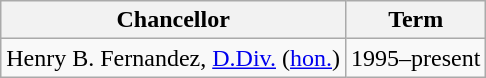<table class="wikitable">
<tr>
<th>Chancellor</th>
<th>Term</th>
</tr>
<tr>
<td>Henry B. Fernandez, <a href='#'>D.Div.</a> (<a href='#'>hon.</a>)</td>
<td>1995–present</td>
</tr>
</table>
